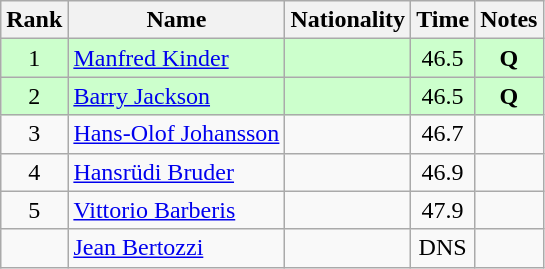<table class="wikitable sortable" style="text-align:center">
<tr>
<th>Rank</th>
<th>Name</th>
<th>Nationality</th>
<th>Time</th>
<th>Notes</th>
</tr>
<tr bgcolor=ccffcc>
<td>1</td>
<td align=left><a href='#'>Manfred Kinder</a></td>
<td align=left></td>
<td>46.5</td>
<td><strong>Q</strong></td>
</tr>
<tr bgcolor=ccffcc>
<td>2</td>
<td align=left><a href='#'>Barry Jackson</a></td>
<td align=left></td>
<td>46.5</td>
<td><strong>Q</strong></td>
</tr>
<tr>
<td>3</td>
<td align=left><a href='#'>Hans-Olof Johansson</a></td>
<td align=left></td>
<td>46.7</td>
<td></td>
</tr>
<tr>
<td>4</td>
<td align=left><a href='#'>Hansrüdi Bruder</a></td>
<td align=left></td>
<td>46.9</td>
<td></td>
</tr>
<tr>
<td>5</td>
<td align=left><a href='#'>Vittorio Barberis</a></td>
<td align=left></td>
<td>47.9</td>
<td></td>
</tr>
<tr>
<td></td>
<td align=left><a href='#'>Jean Bertozzi</a></td>
<td align=left></td>
<td>DNS</td>
<td></td>
</tr>
</table>
